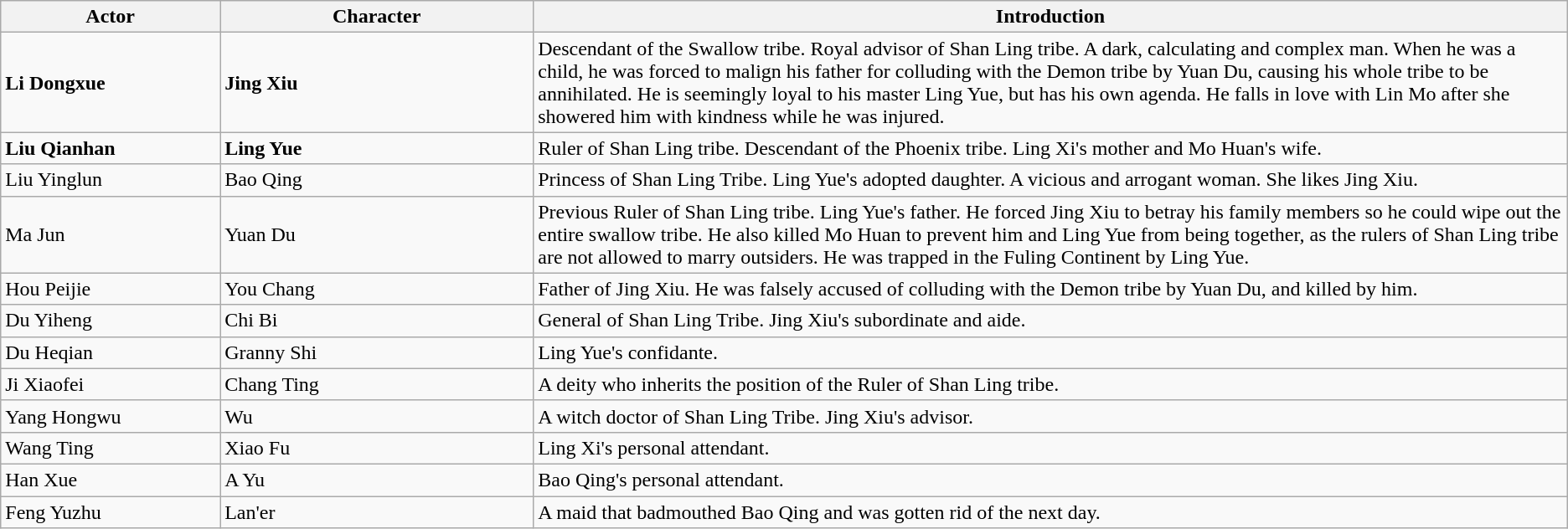<table class="wikitable">
<tr>
<th style="width:14%">Actor</th>
<th style="width:20%">Character</th>
<th>Introduction</th>
</tr>
<tr>
<td><strong>Li Dongxue</strong></td>
<td><strong>Jing Xiu</strong></td>
<td>Descendant of the Swallow tribe. Royal advisor of Shan Ling tribe. A dark, calculating and complex man. When he was a child, he was forced to malign his father for colluding with the Demon tribe by Yuan Du, causing his whole tribe to be annihilated. He is seemingly loyal to his master Ling Yue, but has his own agenda. He falls in love with Lin Mo after she showered him with kindness while he was injured.</td>
</tr>
<tr>
<td><strong>Liu Qianhan</strong></td>
<td><strong>Ling Yue</strong></td>
<td>Ruler of Shan Ling tribe. Descendant of the Phoenix tribe. Ling Xi's mother and Mo Huan's wife.</td>
</tr>
<tr>
<td>Liu Yinglun</td>
<td>Bao Qing</td>
<td>Princess of Shan Ling Tribe. Ling Yue's adopted daughter. A vicious and arrogant woman. She likes Jing Xiu.</td>
</tr>
<tr>
<td>Ma Jun</td>
<td>Yuan Du</td>
<td>Previous Ruler of Shan Ling tribe. Ling Yue's father. He forced Jing Xiu to betray his family members so he could wipe out the entire swallow tribe. He also killed Mo Huan to prevent him and Ling Yue from being together, as the rulers of Shan Ling tribe are not allowed to marry outsiders. He was trapped in the Fuling Continent by Ling Yue.</td>
</tr>
<tr>
<td>Hou Peijie</td>
<td>You Chang</td>
<td>Father of Jing Xiu. He was falsely accused of colluding with the Demon tribe by Yuan Du, and killed by him.</td>
</tr>
<tr>
<td>Du Yiheng</td>
<td>Chi Bi</td>
<td>General of Shan Ling Tribe. Jing Xiu's subordinate and aide.</td>
</tr>
<tr>
<td>Du Heqian</td>
<td>Granny Shi</td>
<td>Ling Yue's confidante.</td>
</tr>
<tr>
<td>Ji Xiaofei</td>
<td>Chang Ting</td>
<td>A deity who inherits the position of the Ruler of Shan Ling tribe.</td>
</tr>
<tr>
<td>Yang Hongwu</td>
<td>Wu</td>
<td>A witch doctor of Shan Ling Tribe. Jing Xiu's advisor.</td>
</tr>
<tr>
<td>Wang Ting</td>
<td>Xiao Fu</td>
<td>Ling Xi's personal attendant.</td>
</tr>
<tr>
<td>Han Xue</td>
<td>A Yu</td>
<td>Bao Qing's personal attendant.</td>
</tr>
<tr>
<td>Feng Yuzhu</td>
<td>Lan'er</td>
<td>A maid that badmouthed Bao Qing and was gotten rid of the next day.</td>
</tr>
</table>
